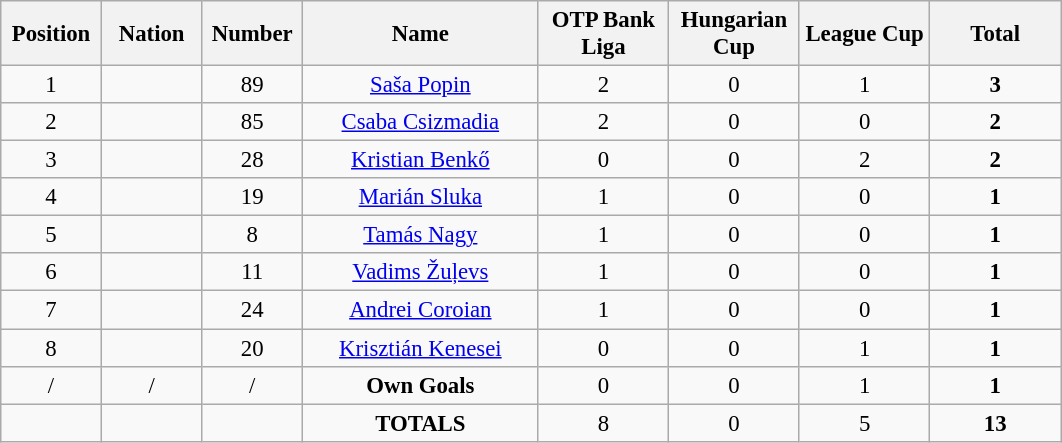<table class="wikitable" style="font-size: 95%; text-align: center;">
<tr>
<th width=60>Position</th>
<th width=60>Nation</th>
<th width=60>Number</th>
<th width=150>Name</th>
<th width=80>OTP Bank Liga</th>
<th width=80>Hungarian Cup</th>
<th width=80>League Cup</th>
<th width=80>Total</th>
</tr>
<tr>
<td>1</td>
<td></td>
<td>89</td>
<td><a href='#'>Saša Popin</a></td>
<td>2</td>
<td>0</td>
<td>1</td>
<td><strong>3</strong></td>
</tr>
<tr>
<td>2</td>
<td></td>
<td>85</td>
<td><a href='#'>Csaba Csizmadia</a></td>
<td>2</td>
<td>0</td>
<td>0</td>
<td><strong>2</strong></td>
</tr>
<tr>
<td>3</td>
<td></td>
<td>28</td>
<td><a href='#'>Kristian Benkő</a></td>
<td>0</td>
<td>0</td>
<td>2</td>
<td><strong>2</strong></td>
</tr>
<tr>
<td>4</td>
<td></td>
<td>19</td>
<td><a href='#'>Marián Sluka</a></td>
<td>1</td>
<td>0</td>
<td>0</td>
<td><strong>1</strong></td>
</tr>
<tr>
<td>5</td>
<td></td>
<td>8</td>
<td><a href='#'>Tamás Nagy</a></td>
<td>1</td>
<td>0</td>
<td>0</td>
<td><strong>1</strong></td>
</tr>
<tr>
<td>6</td>
<td></td>
<td>11</td>
<td><a href='#'>Vadims Žuļevs</a></td>
<td>1</td>
<td>0</td>
<td>0</td>
<td><strong>1</strong></td>
</tr>
<tr>
<td>7</td>
<td></td>
<td>24</td>
<td><a href='#'>Andrei Coroian</a></td>
<td>1</td>
<td>0</td>
<td>0</td>
<td><strong>1</strong></td>
</tr>
<tr>
<td>8</td>
<td></td>
<td>20</td>
<td><a href='#'>Krisztián Kenesei</a></td>
<td>0</td>
<td>0</td>
<td>1</td>
<td><strong>1</strong></td>
</tr>
<tr>
<td>/</td>
<td>/</td>
<td>/</td>
<td><strong>Own Goals</strong></td>
<td>0</td>
<td>0</td>
<td>1</td>
<td><strong>1</strong></td>
</tr>
<tr>
<td></td>
<td></td>
<td></td>
<td><strong>TOTALS</strong></td>
<td>8</td>
<td>0</td>
<td>5</td>
<td><strong>13</strong></td>
</tr>
</table>
